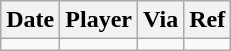<table class="wikitable">
<tr>
<th>Date</th>
<th>Player</th>
<th>Via</th>
<th>Ref</th>
</tr>
<tr>
<td></td>
<td></td>
<td></td>
<td></td>
</tr>
</table>
